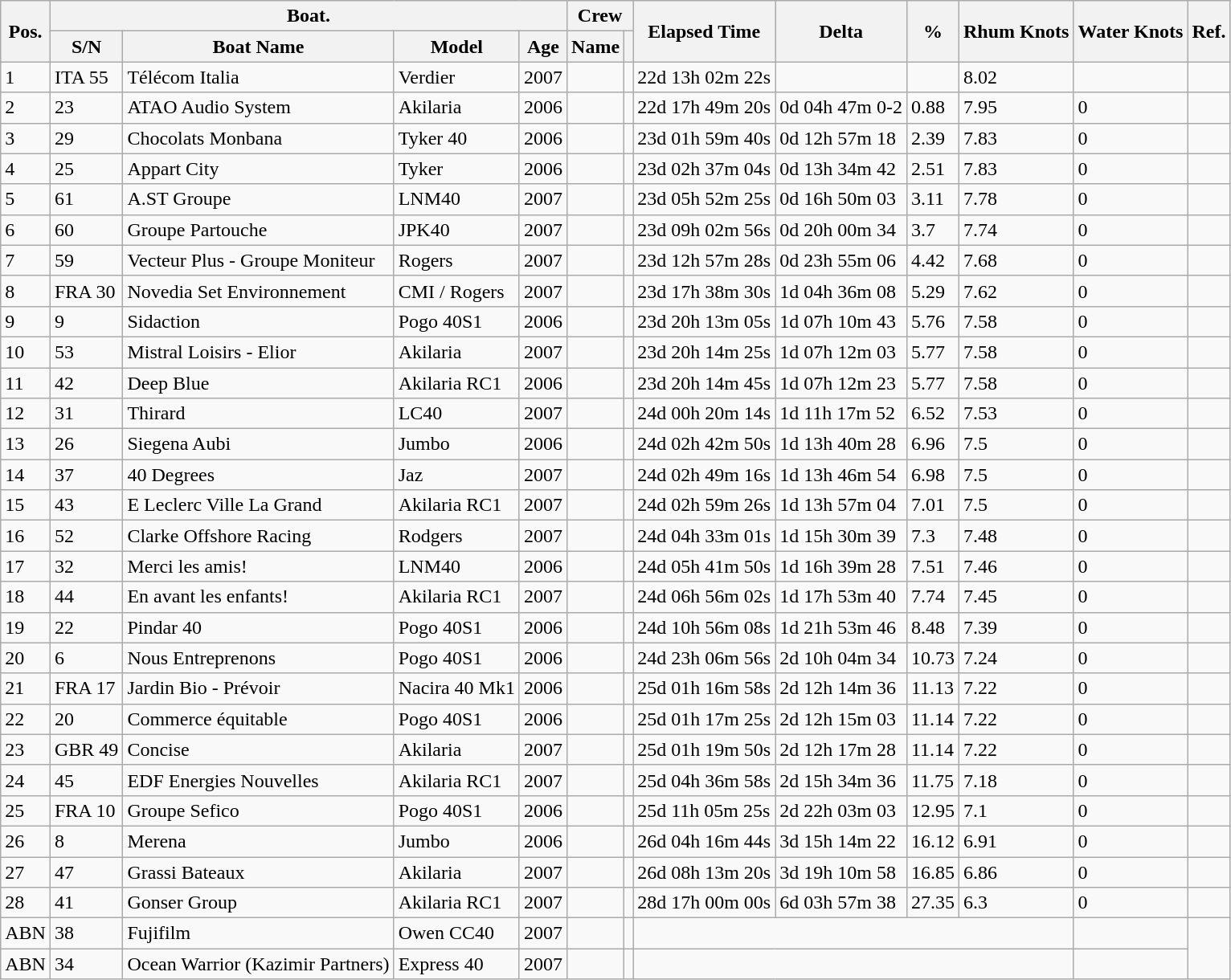<table class="wikitable">
<tr>
<th rowspan=2>Pos.</th>
<th colspan=4>Boat.</th>
<th colspan=2>Crew</th>
<th rowspan=2>Elapsed Time</th>
<th rowspan=2>Delta</th>
<th rowspan=2>%</th>
<th rowspan=2>Rhum Knots</th>
<th rowspan=2>Water Knots</th>
<th rowspan=2>Ref.</th>
</tr>
<tr>
<th>S/N</th>
<th>Boat Name</th>
<th>Model</th>
<th>Age</th>
<th>Name</th>
<th></th>
</tr>
<tr>
<td>1</td>
<td>ITA 55</td>
<td>Télécom Italia</td>
<td>Verdier</td>
<td>2007</td>
<td> <br> </td>
<td> <br> </td>
<td>22d 13h 02m 22s</td>
<td></td>
<td></td>
<td>8.02</td>
<td></td>
<td></td>
</tr>
<tr>
<td>2</td>
<td>23</td>
<td>ATAO Audio System</td>
<td>Akilaria</td>
<td>2006</td>
<td> <br> </td>
<td> <br> </td>
<td>22d 17h 49m 20s</td>
<td>0d 04h 47m 0-2</td>
<td>0.88</td>
<td>7.95</td>
<td>0</td>
<td></td>
</tr>
<tr>
<td>3</td>
<td>29</td>
<td>Chocolats Monbana</td>
<td>Tyker 40</td>
<td>2006</td>
<td> <br> </td>
<td> <br> </td>
<td>23d 01h 59m 40s</td>
<td>0d 12h 57m 18</td>
<td>2.39</td>
<td>7.83</td>
<td>0</td>
<td></td>
</tr>
<tr>
<td>4</td>
<td>25</td>
<td>Appart City</td>
<td>Tyker</td>
<td>2006</td>
<td> <br> </td>
<td> <br> </td>
<td>23d 02h 37m 04s</td>
<td>0d 13h 34m 42</td>
<td>2.51</td>
<td>7.83</td>
<td>0</td>
<td></td>
</tr>
<tr>
<td>5</td>
<td>61</td>
<td>A.ST Groupe</td>
<td>LNM40</td>
<td>2007</td>
<td> <br> </td>
<td> <br> </td>
<td>23d 05h 52m 25s</td>
<td>0d 16h 50m 03</td>
<td>3.11</td>
<td>7.78</td>
<td>0</td>
<td></td>
</tr>
<tr>
<td>6</td>
<td>60</td>
<td>Groupe Partouche</td>
<td>JPK40</td>
<td>2007</td>
<td> <br> </td>
<td> <br> </td>
<td>23d 09h 02m 56s</td>
<td>0d 20h 00m 34</td>
<td>3.7</td>
<td>7.74</td>
<td>0</td>
<td></td>
</tr>
<tr>
<td>7</td>
<td>59</td>
<td>Vecteur Plus - Groupe Moniteur</td>
<td>Rogers</td>
<td>2007</td>
<td> <br> </td>
<td> <br> </td>
<td>23d 12h 57m 28s</td>
<td>0d 23h 55m 06</td>
<td>4.42</td>
<td>7.68</td>
<td>0</td>
<td></td>
</tr>
<tr>
<td>8</td>
<td>FRA 30</td>
<td>Novedia Set Environnement</td>
<td>CMI / Rogers</td>
<td>2007</td>
<td> <br> </td>
<td> <br> </td>
<td>23d 17h 38m 30s</td>
<td>1d 04h 36m 08</td>
<td>5.29</td>
<td>7.62</td>
<td>0</td>
<td></td>
</tr>
<tr>
<td>9</td>
<td>9</td>
<td>Sidaction</td>
<td>Pogo 40S1</td>
<td>2006</td>
<td> <br> </td>
<td> <br> </td>
<td>23d 20h 13m 05s</td>
<td>1d 07h 10m 43</td>
<td>5.76</td>
<td>7.58</td>
<td>0</td>
<td></td>
</tr>
<tr>
<td>10</td>
<td>53</td>
<td>Mistral Loisirs - Elior</td>
<td>Akilaria</td>
<td>2007</td>
<td> <br> </td>
<td> <br> </td>
<td>23d 20h 14m 25s</td>
<td>1d 07h 12m 03</td>
<td>5.77</td>
<td>7.58</td>
<td>0</td>
<td></td>
</tr>
<tr>
<td>11</td>
<td>42</td>
<td>Deep Blue</td>
<td>Akilaria RC1</td>
<td>2006</td>
<td> <br> </td>
<td> <br> </td>
<td>23d 20h 14m 45s</td>
<td>1d 07h 12m 23</td>
<td>5.77</td>
<td>7.58</td>
<td>0</td>
<td></td>
</tr>
<tr>
<td>12</td>
<td>31</td>
<td>Thirard</td>
<td>LC40</td>
<td>2007</td>
<td> <br> </td>
<td> <br> </td>
<td>24d 00h 20m 14s</td>
<td>1d 11h 17m 52</td>
<td>6.52</td>
<td>7.53</td>
<td>0</td>
<td></td>
</tr>
<tr>
<td>13</td>
<td>26</td>
<td>Siegena Aubi</td>
<td>Jumbo</td>
<td>2006</td>
<td> <br> </td>
<td> <br> </td>
<td>24d 02h 42m 50s</td>
<td>1d 13h 40m 28</td>
<td>6.96</td>
<td>7.5</td>
<td>0</td>
<td></td>
</tr>
<tr>
<td>14</td>
<td>37</td>
<td>40 Degrees</td>
<td>Jaz</td>
<td>2007</td>
<td> <br> </td>
<td> <br> </td>
<td>24d 02h 49m 16s</td>
<td>1d 13h 46m 54</td>
<td>6.98</td>
<td>7.5</td>
<td>0</td>
<td></td>
</tr>
<tr>
<td>15</td>
<td>43</td>
<td>E Leclerc Ville La Grand</td>
<td>Akilaria RC1</td>
<td>2007</td>
<td> <br> </td>
<td> <br> </td>
<td>24d 02h 59m 26s</td>
<td>1d 13h 57m 04</td>
<td>7.01</td>
<td>7.5</td>
<td>0</td>
<td></td>
</tr>
<tr>
<td>16</td>
<td>52</td>
<td>Clarke Offshore Racing</td>
<td>Rodgers</td>
<td>2007</td>
<td> <br> </td>
<td> <br> </td>
<td>24d 04h 33m 01s</td>
<td>1d 15h 30m 39</td>
<td>7.3</td>
<td>7.48</td>
<td>0</td>
<td></td>
</tr>
<tr>
<td>17</td>
<td>32</td>
<td>Merci les amis!</td>
<td>LNM40</td>
<td>2006</td>
<td> <br> </td>
<td> <br> </td>
<td>24d 05h 41m 50s</td>
<td>1d 16h 39m 28</td>
<td>7.51</td>
<td>7.46</td>
<td>0</td>
<td></td>
</tr>
<tr>
<td>18</td>
<td>44</td>
<td>En avant les enfants!</td>
<td>Akilaria RC1</td>
<td>2007</td>
<td> <br> </td>
<td> <br> </td>
<td>24d 06h 56m 02s</td>
<td>1d 17h 53m 40</td>
<td>7.74</td>
<td>7.45</td>
<td>0</td>
<td></td>
</tr>
<tr>
<td>19</td>
<td>22</td>
<td>Pindar 40</td>
<td>Pogo 40S1</td>
<td>2006</td>
<td> <br> </td>
<td> <br> </td>
<td>24d 10h 56m 08s</td>
<td>1d 21h 53m 46</td>
<td>8.48</td>
<td>7.39</td>
<td>0</td>
<td></td>
</tr>
<tr>
<td>20</td>
<td>6</td>
<td>Nous Entreprenons</td>
<td>Pogo 40S1</td>
<td>2006</td>
<td> <br> </td>
<td> <br> </td>
<td>24d 23h 06m 56s</td>
<td>2d 10h 04m 34</td>
<td>10.73</td>
<td>7.24</td>
<td>0</td>
<td></td>
</tr>
<tr>
<td>21</td>
<td>FRA 17</td>
<td>Jardin Bio - Prévoir</td>
<td>Nacira 40 Mk1</td>
<td>2006</td>
<td> <br> </td>
<td> <br> </td>
<td>25d 01h 16m 58s</td>
<td>2d 12h 14m 36</td>
<td>11.13</td>
<td>7.22</td>
<td>0</td>
<td></td>
</tr>
<tr>
<td>22</td>
<td>20</td>
<td>Commerce équitable</td>
<td>Pogo 40S1</td>
<td>2006</td>
<td> <br> </td>
<td> <br> </td>
<td>25d 01h 17m 25s</td>
<td>2d 12h 15m 03</td>
<td>11.14</td>
<td>7.22</td>
<td>0</td>
<td></td>
</tr>
<tr>
<td>23</td>
<td>GBR 49</td>
<td>Concise</td>
<td>Akilaria</td>
<td>2007</td>
<td> <br> </td>
<td> <br> </td>
<td>25d 01h 19m 50s</td>
<td>2d 12h 17m 28</td>
<td>11.14</td>
<td>7.22</td>
<td>0</td>
<td></td>
</tr>
<tr>
<td>24</td>
<td>45</td>
<td>EDF Energies Nouvelles</td>
<td>Akilaria RC1</td>
<td>2007</td>
<td> <br> </td>
<td> <br> </td>
<td>25d 04h 36m 58s</td>
<td>2d 15h 34m 36</td>
<td>11.75</td>
<td>7.18</td>
<td>0</td>
<td></td>
</tr>
<tr>
<td>25</td>
<td>FRA 10</td>
<td>Groupe Sefico</td>
<td>Pogo 40S1</td>
<td>2006</td>
<td> <br> </td>
<td> <br> </td>
<td>25d 11h 05m 25s</td>
<td>2d 22h 03m 03</td>
<td>12.95</td>
<td>7.1</td>
<td>0</td>
<td></td>
</tr>
<tr>
<td>26</td>
<td>8</td>
<td>Merena</td>
<td>Jumbo</td>
<td>2006</td>
<td> <br> </td>
<td> <br> </td>
<td>26d 04h 16m 44s</td>
<td>3d 15h 14m 22</td>
<td>16.12</td>
<td>6.91</td>
<td>0</td>
<td></td>
</tr>
<tr>
<td>27</td>
<td>47</td>
<td>Grassi Bateaux</td>
<td>Akilaria</td>
<td>2007</td>
<td> <br> </td>
<td> <br> </td>
<td>26d 08h 13m 20s</td>
<td>3d 19h 10m 58</td>
<td>16.85</td>
<td>6.86</td>
<td>0</td>
<td></td>
</tr>
<tr>
<td>28</td>
<td>41</td>
<td>Gonser Group</td>
<td>Akilaria RC1</td>
<td>2007</td>
<td> <br> </td>
<td> <br> </td>
<td>28d 17h 00m 00s</td>
<td>6d 03h 57m 38</td>
<td>27.35</td>
<td>6.3</td>
<td>0</td>
<td></td>
</tr>
<tr>
<td>ABN</td>
<td>38</td>
<td>Fujifilm</td>
<td>Owen CC40</td>
<td>2007</td>
<td> <br> </td>
<td> <br> </td>
<td colspan="4"></td>
<td></td>
</tr>
<tr>
<td>ABN</td>
<td>34</td>
<td>Ocean Warrior (Kazimir Partners)</td>
<td>Express 40</td>
<td>2007</td>
<td> <br> </td>
<td> <br> </td>
<td colspan="4"></td>
<td></td>
</tr>
</table>
